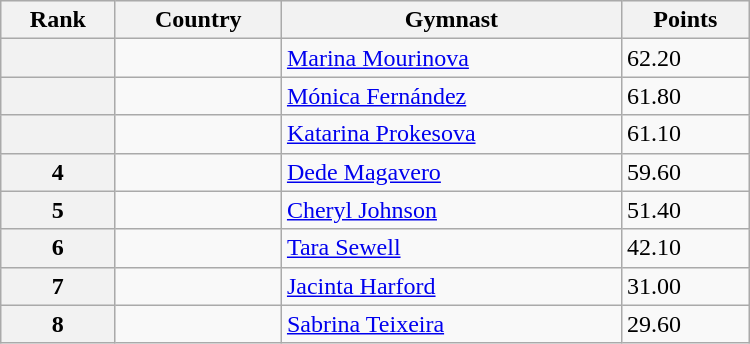<table class="wikitable" width=500>
<tr bgcolor="#efefef">
<th>Rank</th>
<th>Country</th>
<th>Gymnast</th>
<th>Points</th>
</tr>
<tr>
<th></th>
<td></td>
<td><a href='#'>Marina Mourinova</a></td>
<td>62.20</td>
</tr>
<tr>
<th></th>
<td></td>
<td><a href='#'>Mónica Fernández</a></td>
<td>61.80</td>
</tr>
<tr>
<th></th>
<td></td>
<td><a href='#'>Katarina Prokesova</a></td>
<td>61.10</td>
</tr>
<tr>
<th>4</th>
<td></td>
<td><a href='#'>Dede Magavero</a></td>
<td>59.60</td>
</tr>
<tr>
<th>5</th>
<td></td>
<td><a href='#'>Cheryl Johnson</a></td>
<td>51.40</td>
</tr>
<tr>
<th>6</th>
<td></td>
<td><a href='#'>Tara Sewell</a></td>
<td>42.10</td>
</tr>
<tr>
<th>7</th>
<td></td>
<td><a href='#'>Jacinta Harford</a></td>
<td>31.00</td>
</tr>
<tr>
<th>8</th>
<td></td>
<td><a href='#'>Sabrina Teixeira</a></td>
<td>29.60</td>
</tr>
</table>
